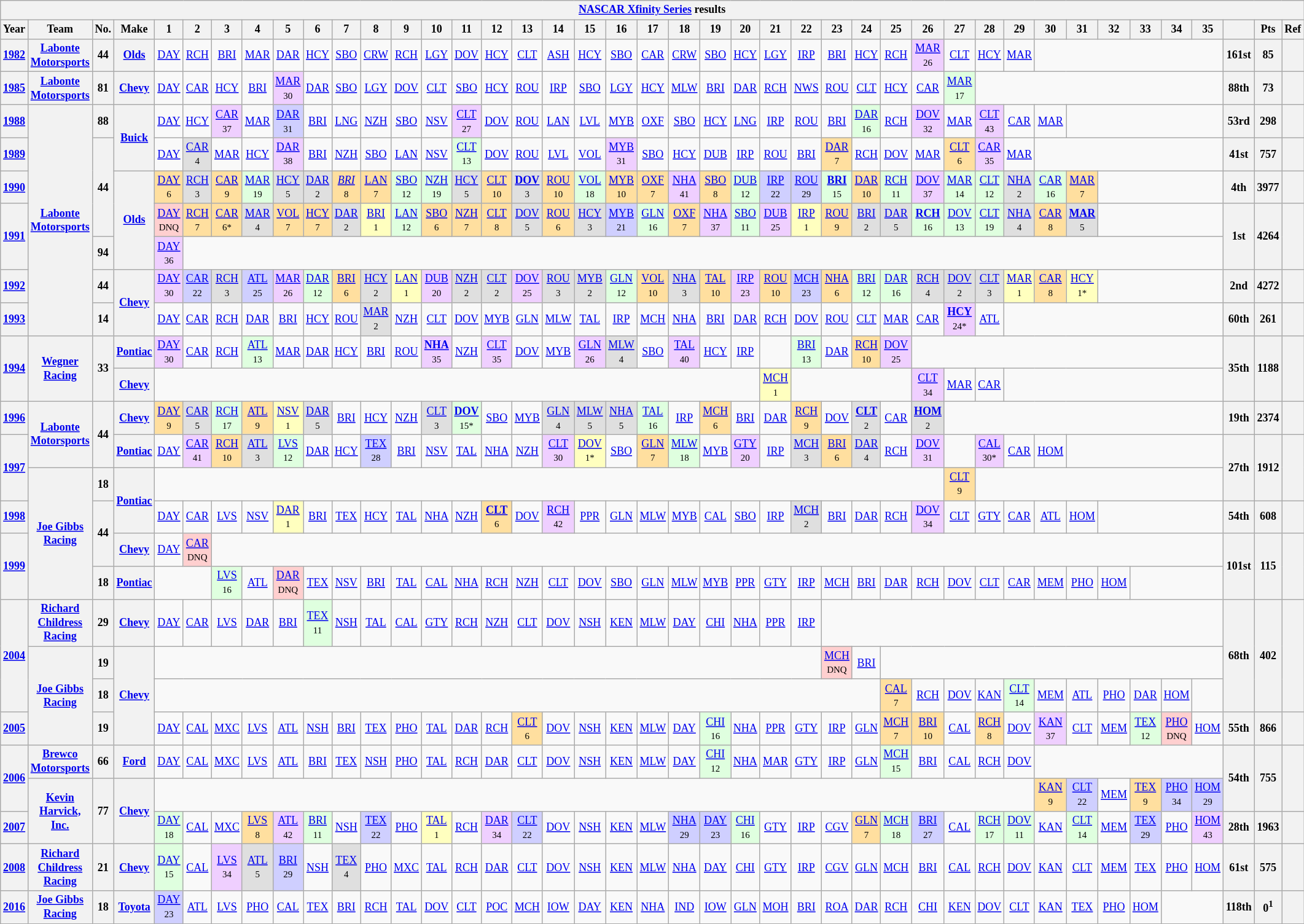<table class="wikitable" style="text-align:center; font-size:75%">
<tr>
<th colspan=42><a href='#'>NASCAR Xfinity Series</a> results</th>
</tr>
<tr>
<th>Year</th>
<th>Team</th>
<th>No.</th>
<th>Make</th>
<th>1</th>
<th>2</th>
<th>3</th>
<th>4</th>
<th>5</th>
<th>6</th>
<th>7</th>
<th>8</th>
<th>9</th>
<th>10</th>
<th>11</th>
<th>12</th>
<th>13</th>
<th>14</th>
<th>15</th>
<th>16</th>
<th>17</th>
<th>18</th>
<th>19</th>
<th>20</th>
<th>21</th>
<th>22</th>
<th>23</th>
<th>24</th>
<th>25</th>
<th>26</th>
<th>27</th>
<th>28</th>
<th>29</th>
<th>30</th>
<th>31</th>
<th>32</th>
<th>33</th>
<th>34</th>
<th>35</th>
<th></th>
<th>Pts</th>
<th>Ref</th>
</tr>
<tr>
<th><a href='#'>1982</a></th>
<th><a href='#'>Labonte Motorsports</a></th>
<th>44</th>
<th><a href='#'>Olds</a></th>
<td><a href='#'>DAY</a></td>
<td><a href='#'>RCH</a></td>
<td><a href='#'>BRI</a></td>
<td><a href='#'>MAR</a></td>
<td><a href='#'>DAR</a></td>
<td><a href='#'>HCY</a></td>
<td><a href='#'>SBO</a></td>
<td><a href='#'>CRW</a></td>
<td><a href='#'>RCH</a></td>
<td><a href='#'>LGY</a></td>
<td><a href='#'>DOV</a></td>
<td><a href='#'>HCY</a></td>
<td><a href='#'>CLT</a></td>
<td><a href='#'>ASH</a></td>
<td><a href='#'>HCY</a></td>
<td><a href='#'>SBO</a></td>
<td><a href='#'>CAR</a></td>
<td><a href='#'>CRW</a></td>
<td><a href='#'>SBO</a></td>
<td><a href='#'>HCY</a></td>
<td><a href='#'>LGY</a></td>
<td><a href='#'>IRP</a></td>
<td><a href='#'>BRI</a></td>
<td><a href='#'>HCY</a></td>
<td><a href='#'>RCH</a></td>
<td style="background:#EFCFFF;"><a href='#'>MAR</a><br><small>26</small></td>
<td><a href='#'>CLT</a></td>
<td><a href='#'>HCY</a></td>
<td><a href='#'>MAR</a></td>
<td colspan=6></td>
<th>161st</th>
<th>85</th>
<th></th>
</tr>
<tr>
<th><a href='#'>1985</a></th>
<th><a href='#'>Labonte Motorsports</a></th>
<th>81</th>
<th><a href='#'>Chevy</a></th>
<td><a href='#'>DAY</a></td>
<td><a href='#'>CAR</a></td>
<td><a href='#'>HCY</a></td>
<td><a href='#'>BRI</a></td>
<td style="background:#EFCFFF;"><a href='#'>MAR</a><br><small>30</small></td>
<td><a href='#'>DAR</a></td>
<td><a href='#'>SBO</a></td>
<td><a href='#'>LGY</a></td>
<td><a href='#'>DOV</a></td>
<td><a href='#'>CLT</a></td>
<td><a href='#'>SBO</a></td>
<td><a href='#'>HCY</a></td>
<td><a href='#'>ROU</a></td>
<td><a href='#'>IRP</a></td>
<td><a href='#'>SBO</a></td>
<td><a href='#'>LGY</a></td>
<td><a href='#'>HCY</a></td>
<td><a href='#'>MLW</a></td>
<td><a href='#'>BRI</a></td>
<td><a href='#'>DAR</a></td>
<td><a href='#'>RCH</a></td>
<td><a href='#'>NWS</a></td>
<td><a href='#'>ROU</a></td>
<td><a href='#'>CLT</a></td>
<td><a href='#'>HCY</a></td>
<td><a href='#'>CAR</a></td>
<td style="background:#DFFFDF;"><a href='#'>MAR</a><br><small>17</small></td>
<td colspan=8></td>
<th>88th</th>
<th>73</th>
<th></th>
</tr>
<tr>
<th><a href='#'>1988</a></th>
<th rowspan=7><a href='#'>Labonte Motorsports</a></th>
<th>88</th>
<th rowspan=2><a href='#'>Buick</a></th>
<td><a href='#'>DAY</a></td>
<td><a href='#'>HCY</a></td>
<td style="background:#EFCFFF;"><a href='#'>CAR</a><br><small>37</small></td>
<td><a href='#'>MAR</a></td>
<td style="background:#CFCFFF;"><a href='#'>DAR</a><br><small>31</small></td>
<td><a href='#'>BRI</a></td>
<td><a href='#'>LNG</a></td>
<td><a href='#'>NZH</a></td>
<td><a href='#'>SBO</a></td>
<td><a href='#'>NSV</a></td>
<td style="background:#EFCFFF;"><a href='#'>CLT</a><br><small>27</small></td>
<td><a href='#'>DOV</a></td>
<td><a href='#'>ROU</a></td>
<td><a href='#'>LAN</a></td>
<td><a href='#'>LVL</a></td>
<td><a href='#'>MYB</a></td>
<td><a href='#'>OXF</a></td>
<td><a href='#'>SBO</a></td>
<td><a href='#'>HCY</a></td>
<td><a href='#'>LNG</a></td>
<td><a href='#'>IRP</a></td>
<td><a href='#'>ROU</a></td>
<td><a href='#'>BRI</a></td>
<td style="background:#DFFFDF;"><a href='#'>DAR</a><br><small>16</small></td>
<td><a href='#'>RCH</a></td>
<td style="background:#EFCFFF;"><a href='#'>DOV</a><br><small>32</small></td>
<td><a href='#'>MAR</a></td>
<td style="background:#EFCFFF;"><a href='#'>CLT</a><br><small>43</small></td>
<td><a href='#'>CAR</a></td>
<td><a href='#'>MAR</a></td>
<td colspan=5></td>
<th>53rd</th>
<th>298</th>
<th></th>
</tr>
<tr>
<th><a href='#'>1989</a></th>
<th rowspan=3>44</th>
<td><a href='#'>DAY</a></td>
<td style="background:#DFDFDF;"><a href='#'>CAR</a><br><small>4</small></td>
<td><a href='#'>MAR</a></td>
<td><a href='#'>HCY</a></td>
<td style="background:#EFCFFF;"><a href='#'>DAR</a><br><small>38</small></td>
<td><a href='#'>BRI</a></td>
<td><a href='#'>NZH</a></td>
<td><a href='#'>SBO</a></td>
<td><a href='#'>LAN</a></td>
<td><a href='#'>NSV</a></td>
<td style="background:#DFFFDF;"><a href='#'>CLT</a><br><small>13</small></td>
<td><a href='#'>DOV</a></td>
<td><a href='#'>ROU</a></td>
<td><a href='#'>LVL</a></td>
<td><a href='#'>VOL</a></td>
<td style="background:#EFCFFF;"><a href='#'>MYB</a><br><small>31</small></td>
<td><a href='#'>SBO</a></td>
<td><a href='#'>HCY</a></td>
<td><a href='#'>DUB</a></td>
<td><a href='#'>IRP</a></td>
<td><a href='#'>ROU</a></td>
<td><a href='#'>BRI</a></td>
<td style="background:#FFDF9F;"><a href='#'>DAR</a><br><small>7</small></td>
<td><a href='#'>RCH</a></td>
<td><a href='#'>DOV</a></td>
<td><a href='#'>MAR</a></td>
<td style="background:#FFDF9F;"><a href='#'>CLT</a><br><small>6</small></td>
<td style="background:#EFCFFF;"><a href='#'>CAR</a><br><small>35</small></td>
<td><a href='#'>MAR</a></td>
<td colspan=6></td>
<th>41st</th>
<th>757</th>
<th></th>
</tr>
<tr>
<th><a href='#'>1990</a></th>
<th rowspan=3><a href='#'>Olds</a></th>
<td style="background:#FFDF9F;"><a href='#'>DAY</a><br><small>6</small></td>
<td style="background:#DFDFDF;"><a href='#'>RCH</a><br><small>3</small></td>
<td style="background:#FFDF9F;"><a href='#'>CAR</a><br><small>9</small></td>
<td style="background:#DFFFDF;"><a href='#'>MAR</a><br><small>19</small></td>
<td style="background:#DFDFDF;"><a href='#'>HCY</a><br><small>5</small></td>
<td style="background:#DFDFDF;"><a href='#'>DAR</a><br><small>2</small></td>
<td style="background:#FFDF9F;"><em><a href='#'>BRI</a></em><br><small>8</small></td>
<td style="background:#FFDF9F;"><a href='#'>LAN</a><br><small>7</small></td>
<td style="background:#DFFFDF;"><a href='#'>SBO</a><br><small>12</small></td>
<td style="background:#DFFFDF;"><a href='#'>NZH</a><br><small>19</small></td>
<td style="background:#DFDFDF;"><a href='#'>HCY</a><br><small>5</small></td>
<td style="background:#FFDF9F;"><a href='#'>CLT</a><br><small>10</small></td>
<td style="background:#DFDFDF;"><strong><a href='#'>DOV</a></strong><br><small>3</small></td>
<td style="background:#FFDF9F;"><a href='#'>ROU</a><br><small>10</small></td>
<td style="background:#DFFFDF;"><a href='#'>VOL</a><br><small>18</small></td>
<td style="background:#FFDF9F;"><a href='#'>MYB</a><br><small>10</small></td>
<td style="background:#FFDF9F;"><a href='#'>OXF</a><br><small>7</small></td>
<td style="background:#EFCFFF;"><a href='#'>NHA</a><br><small>41</small></td>
<td style="background:#FFDF9F;"><a href='#'>SBO</a><br><small>8</small></td>
<td style="background:#DFFFDF;"><a href='#'>DUB</a><br><small>12</small></td>
<td style="background:#CFCFFF;"><a href='#'>IRP</a><br><small>22</small></td>
<td style="background:#CFCFFF;"><a href='#'>ROU</a><br><small>29</small></td>
<td style="background:#DFFFDF;"><strong><a href='#'>BRI</a></strong><br><small>15</small></td>
<td style="background:#FFDF9F;"><a href='#'>DAR</a><br><small>10</small></td>
<td style="background:#DFFFDF;"><a href='#'>RCH</a><br><small>11</small></td>
<td style="background:#EFCFFF;"><a href='#'>DOV</a><br><small>37</small></td>
<td style="background:#DFFFDF;"><a href='#'>MAR</a><br><small>14</small></td>
<td style="background:#DFFFDF;"><a href='#'>CLT</a><br><small>12</small></td>
<td style="background:#DFDFDF;"><a href='#'>NHA</a><br><small>2</small></td>
<td style="background:#DFFFDF;"><a href='#'>CAR</a><br><small>16</small></td>
<td style="background:#FFDF9F;"><a href='#'>MAR</a><br><small>7</small></td>
<td colspan=4></td>
<th>4th</th>
<th>3977</th>
<th></th>
</tr>
<tr>
<th rowspan=2><a href='#'>1991</a></th>
<td style="background:#FFCFCF;"><a href='#'>DAY</a><br><small>DNQ</small></td>
<td style="background:#FFDF9F;"><a href='#'>RCH</a><br><small>7</small></td>
<td style="background:#FFDF9F;"><a href='#'>CAR</a><br><small>6*</small></td>
<td style="background:#DFDFDF;"><a href='#'>MAR</a><br><small>4</small></td>
<td style="background:#FFDF9F;"><a href='#'>VOL</a><br><small>7</small></td>
<td style="background:#FFDF9F;"><a href='#'>HCY</a><br><small>7</small></td>
<td style="background:#DFDFDF;"><a href='#'>DAR</a><br><small>2</small></td>
<td style="background:#FFFFBF;"><a href='#'>BRI</a><br><small>1</small></td>
<td style="background:#DFFFDF;"><a href='#'>LAN</a><br><small>12</small></td>
<td style="background:#FFDF9F;"><a href='#'>SBO</a><br><small>6</small></td>
<td style="background:#FFDF9F;"><a href='#'>NZH</a><br><small>7</small></td>
<td style="background:#FFDF9F;"><a href='#'>CLT</a><br><small>8</small></td>
<td style="background:#DFDFDF;"><a href='#'>DOV</a><br><small>5</small></td>
<td style="background:#FFDF9F;"><a href='#'>ROU</a><br><small>6</small></td>
<td style="background:#DFDFDF;"><a href='#'>HCY</a><br><small>3</small></td>
<td style="background:#CFCFFF;"><a href='#'>MYB</a><br><small>21</small></td>
<td style="background:#DFFFDF;"><a href='#'>GLN</a><br><small>16</small></td>
<td style="background:#FFDF9F;"><a href='#'>OXF</a><br><small>7</small></td>
<td style="background:#EFCFFF;"><a href='#'>NHA</a><br><small>37</small></td>
<td style="background:#DFFFDF;"><a href='#'>SBO</a><br><small>11</small></td>
<td style="background:#EFCFFF;"><a href='#'>DUB</a><br><small>25</small></td>
<td style="background:#FFFFBF;"><a href='#'>IRP</a><br><small>1</small></td>
<td style="background:#FFDF9F;"><a href='#'>ROU</a><br><small>9</small></td>
<td style="background:#DFDFDF;"><a href='#'>BRI</a><br><small>2</small></td>
<td style="background:#DFDFDF;"><a href='#'>DAR</a><br><small>5</small></td>
<td style="background:#DFFFDF;"><strong><a href='#'>RCH</a></strong><br><small>16</small></td>
<td style="background:#DFFFDF;"><a href='#'>DOV</a><br><small>13</small></td>
<td style="background:#DFFFDF;"><a href='#'>CLT</a><br><small>19</small></td>
<td style="background:#DFDFDF;"><a href='#'>NHA</a><br><small>4</small></td>
<td style="background:#FFDF9F;"><a href='#'>CAR</a><br><small>8</small></td>
<td style="background:#DFDFDF;"><strong><a href='#'>MAR</a></strong><br><small>5</small></td>
<td colspan=4></td>
<th rowspan=2>1st</th>
<th rowspan=2>4264</th>
<th rowspan=2></th>
</tr>
<tr>
<th>94</th>
<td style="background:#EFCFFF;"><a href='#'>DAY</a><br><small>36</small></td>
<td colspan=34></td>
</tr>
<tr>
<th><a href='#'>1992</a></th>
<th>44</th>
<th rowspan=2><a href='#'>Chevy</a></th>
<td style="background:#EFCFFF;"><a href='#'>DAY</a><br><small>30</small></td>
<td style="background:#CFCFFF;"><a href='#'>CAR</a><br><small>22</small></td>
<td style="background:#DFDFDF;"><a href='#'>RCH</a><br><small>3</small></td>
<td style="background:#CFCFFF;"><a href='#'>ATL</a><br><small>25</small></td>
<td style="background:#EFCFFF;"><a href='#'>MAR</a><br><small>26</small></td>
<td style="background:#DFFFDF;"><a href='#'>DAR</a><br><small>12</small></td>
<td style="background:#FFDF9F;"><a href='#'>BRI</a><br><small>6</small></td>
<td style="background:#DFDFDF;"><a href='#'>HCY</a><br><small>2</small></td>
<td style="background:#FFFFBF;"><a href='#'>LAN</a><br><small>1</small></td>
<td style="background:#EFCFFF;"><a href='#'>DUB</a><br><small>20</small></td>
<td style="background:#DFDFDF;"><a href='#'>NZH</a><br><small>2</small></td>
<td style="background:#DFDFDF;"><a href='#'>CLT</a><br><small>2</small></td>
<td style="background:#EFCFFF;"><a href='#'>DOV</a><br><small>25</small></td>
<td style="background:#DFDFDF;"><a href='#'>ROU</a><br><small>3</small></td>
<td style="background:#DFDFDF;"><a href='#'>MYB</a><br><small>2</small></td>
<td style="background:#DFFFDF;"><a href='#'>GLN</a><br><small>12</small></td>
<td style="background:#FFDF9F;"><a href='#'>VOL</a><br><small>10</small></td>
<td style="background:#DFDFDF;"><a href='#'>NHA</a><br><small>3</small></td>
<td style="background:#FFDF9F;"><a href='#'>TAL</a><br><small>10</small></td>
<td style="background:#EFCFFF;"><a href='#'>IRP</a><br><small>23</small></td>
<td style="background:#FFDF9F;"><a href='#'>ROU</a><br><small>10</small></td>
<td style="background:#CFCFFF;"><a href='#'>MCH</a><br><small>23</small></td>
<td style="background:#FFDF9F;"><a href='#'>NHA</a><br><small>6</small></td>
<td style="background:#DFFFDF;"><a href='#'>BRI</a><br><small>12</small></td>
<td style="background:#DFFFDF;"><a href='#'>DAR</a><br><small>16</small></td>
<td style="background:#DFDFDF;"><a href='#'>RCH</a><br><small>4</small></td>
<td style="background:#DFDFDF;"><a href='#'>DOV</a><br><small>2</small></td>
<td style="background:#DFDFDF;"><a href='#'>CLT</a><br><small>3</small></td>
<td style="background:#FFFFBF;"><a href='#'>MAR</a><br><small>1</small></td>
<td style="background:#FFDF9F;"><a href='#'>CAR</a><br><small>8</small></td>
<td style="background:#FFFFBF;"><a href='#'>HCY</a><br><small>1*</small></td>
<td colspan=4></td>
<th>2nd</th>
<th>4272</th>
<th></th>
</tr>
<tr>
<th><a href='#'>1993</a></th>
<th>14</th>
<td><a href='#'>DAY</a></td>
<td><a href='#'>CAR</a></td>
<td><a href='#'>RCH</a></td>
<td><a href='#'>DAR</a></td>
<td><a href='#'>BRI</a></td>
<td><a href='#'>HCY</a></td>
<td><a href='#'>ROU</a></td>
<td style="background:#DFDFDF;"><a href='#'>MAR</a><br><small>2</small></td>
<td><a href='#'>NZH</a></td>
<td><a href='#'>CLT</a></td>
<td><a href='#'>DOV</a></td>
<td><a href='#'>MYB</a></td>
<td><a href='#'>GLN</a></td>
<td><a href='#'>MLW</a></td>
<td><a href='#'>TAL</a></td>
<td><a href='#'>IRP</a></td>
<td><a href='#'>MCH</a></td>
<td><a href='#'>NHA</a></td>
<td><a href='#'>BRI</a></td>
<td><a href='#'>DAR</a></td>
<td><a href='#'>RCH</a></td>
<td><a href='#'>DOV</a></td>
<td><a href='#'>ROU</a></td>
<td><a href='#'>CLT</a></td>
<td><a href='#'>MAR</a></td>
<td><a href='#'>CAR</a></td>
<td style="background:#EFCFFF;"><strong><a href='#'>HCY</a></strong><br><small>24*</small></td>
<td><a href='#'>ATL</a></td>
<td colspan=7></td>
<th>60th</th>
<th>261</th>
<th></th>
</tr>
<tr>
<th rowspan=2><a href='#'>1994</a></th>
<th rowspan=2><a href='#'>Wegner Racing</a></th>
<th rowspan=2>33</th>
<th><a href='#'>Pontiac</a></th>
<td style="background:#EFCFFF;"><a href='#'>DAY</a><br><small>30</small></td>
<td><a href='#'>CAR</a></td>
<td><a href='#'>RCH</a></td>
<td style="background:#DFFFDF;"><a href='#'>ATL</a><br><small>13</small></td>
<td><a href='#'>MAR</a></td>
<td><a href='#'>DAR</a></td>
<td><a href='#'>HCY</a></td>
<td><a href='#'>BRI</a></td>
<td><a href='#'>ROU</a></td>
<td style="background:#EFCFFF;"><strong><a href='#'>NHA</a></strong><br><small>35</small></td>
<td><a href='#'>NZH</a></td>
<td style="background:#EFCFFF;"><a href='#'>CLT</a><br><small>35</small></td>
<td><a href='#'>DOV</a></td>
<td><a href='#'>MYB</a></td>
<td style="background:#EFCFFF;"><a href='#'>GLN</a><br><small>26</small></td>
<td style="background:#DFDFDF;"><a href='#'>MLW</a><br><small>4</small></td>
<td><a href='#'>SBO</a></td>
<td style="background:#EFCFFF;"><a href='#'>TAL</a><br><small>40</small></td>
<td><a href='#'>HCY</a></td>
<td><a href='#'>IRP</a></td>
<td></td>
<td style="background:#DFFFDF;"><a href='#'>BRI</a><br><small>13</small></td>
<td><a href='#'>DAR</a></td>
<td style="background:#FFDF9F;"><a href='#'>RCH</a><br><small>10</small></td>
<td style="background:#EFCFFF;"><a href='#'>DOV</a><br><small>25</small></td>
<td colspan=10></td>
<th rowspan=2>35th</th>
<th rowspan=2>1188</th>
<th rowspan=2></th>
</tr>
<tr>
<th><a href='#'>Chevy</a></th>
<td colspan=20></td>
<td style="background:#FFFFBF;"><a href='#'>MCH</a><br><small>1</small></td>
<td colspan=4></td>
<td style="background:#EFCFFF;"><a href='#'>CLT</a><br><small>34</small></td>
<td><a href='#'>MAR</a></td>
<td><a href='#'>CAR</a></td>
<td colspan=7></td>
</tr>
<tr>
<th><a href='#'>1996</a></th>
<th rowspan=2><a href='#'>Labonte Motorsports</a></th>
<th rowspan=2>44</th>
<th><a href='#'>Chevy</a></th>
<td style="background:#FFDF9F;"><a href='#'>DAY</a><br><small>9</small></td>
<td style="background:#DFDFDF;"><a href='#'>CAR</a><br><small>5</small></td>
<td style="background:#DFFFDF;"><a href='#'>RCH</a><br><small>17</small></td>
<td style="background:#FFDF9F;"><a href='#'>ATL</a><br><small>9</small></td>
<td style="background:#FFFFBF;"><a href='#'>NSV</a><br><small>1</small></td>
<td style="background:#DFDFDF;"><a href='#'>DAR</a><br><small>5</small></td>
<td><a href='#'>BRI</a></td>
<td><a href='#'>HCY</a></td>
<td><a href='#'>NZH</a></td>
<td style="background:#DFDFDF;"><a href='#'>CLT</a><br><small>3</small></td>
<td style="background:#DFFFDF;"><strong><a href='#'>DOV</a></strong><br><small>15*</small></td>
<td><a href='#'>SBO</a></td>
<td><a href='#'>MYB</a></td>
<td style="background:#DFDFDF;"><a href='#'>GLN</a><br><small>4</small></td>
<td style="background:#DFDFDF;"><a href='#'>MLW</a><br><small>5</small></td>
<td style="background:#DFDFDF;"><a href='#'>NHA</a><br><small>5</small></td>
<td style="background:#DFFFDF;"><a href='#'>TAL</a><br><small>16</small></td>
<td><a href='#'>IRP</a></td>
<td style="background:#FFDF9F;"><a href='#'>MCH</a><br><small>6</small></td>
<td><a href='#'>BRI</a></td>
<td><a href='#'>DAR</a></td>
<td style="background:#FFDF9F;"><a href='#'>RCH</a><br><small>9</small></td>
<td><a href='#'>DOV</a></td>
<td style="background:#DFDFDF;"><strong><a href='#'>CLT</a></strong><br><small>2</small></td>
<td><a href='#'>CAR</a></td>
<td style="background:#DFDFDF;"><strong><a href='#'>HOM</a></strong><br><small>2</small></td>
<td colspan=9></td>
<th>19th</th>
<th>2374</th>
<th></th>
</tr>
<tr>
<th rowspan=2><a href='#'>1997</a></th>
<th><a href='#'>Pontiac</a></th>
<td><a href='#'>DAY</a></td>
<td style="background:#EFCFFF;"><a href='#'>CAR</a><br><small>41</small></td>
<td style="background:#FFDF9F;"><a href='#'>RCH</a><br><small>10</small></td>
<td style="background:#DFDFDF;"><a href='#'>ATL</a><br><small>3</small></td>
<td style="background:#DFFFDF;"><a href='#'>LVS</a><br><small>12</small></td>
<td><a href='#'>DAR</a></td>
<td><a href='#'>HCY</a></td>
<td style="background:#CFCFFF;"><a href='#'>TEX</a><br><small>28</small></td>
<td><a href='#'>BRI</a></td>
<td><a href='#'>NSV</a></td>
<td><a href='#'>TAL</a></td>
<td><a href='#'>NHA</a></td>
<td><a href='#'>NZH</a></td>
<td style="background:#EFCFFF;"><a href='#'>CLT</a><br><small>30</small></td>
<td style="background:#FFFFBF;"><a href='#'>DOV</a><br><small>1*</small></td>
<td><a href='#'>SBO</a></td>
<td style="background:#FFDF9F;"><a href='#'>GLN</a><br><small>7</small></td>
<td style="background:#DFFFDF;"><a href='#'>MLW</a><br><small>18</small></td>
<td><a href='#'>MYB</a></td>
<td style="background:#EFCFFF;"><a href='#'>GTY</a><br><small>20</small></td>
<td><a href='#'>IRP</a></td>
<td style="background:#DFDFDF;"><a href='#'>MCH</a><br><small>3</small></td>
<td style="background:#FFDF9F;"><a href='#'>BRI</a><br><small>6</small></td>
<td style="background:#DFDFDF;"><a href='#'>DAR</a><br><small>4</small></td>
<td><a href='#'>RCH</a></td>
<td style="background:#EFCFFF;"><a href='#'>DOV</a><br><small>31</small></td>
<td></td>
<td style="background:#EFCFFF;"><a href='#'>CAL</a><br><small>30*</small></td>
<td><a href='#'>CAR</a></td>
<td><a href='#'>HOM</a></td>
<td colspan=5></td>
<th rowspan=2>27th</th>
<th rowspan=2>1912</th>
<th rowspan=2></th>
</tr>
<tr>
<th rowspan=4><a href='#'>Joe Gibbs Racing</a></th>
<th>18</th>
<th rowspan=2><a href='#'>Pontiac</a></th>
<td colspan=26></td>
<td style="background:#FFDF9F;"><a href='#'>CLT</a><br><small>9</small></td>
<td colspan=8></td>
</tr>
<tr>
<th><a href='#'>1998</a></th>
<th rowspan=2>44</th>
<td><a href='#'>DAY</a></td>
<td><a href='#'>CAR</a></td>
<td><a href='#'>LVS</a></td>
<td><a href='#'>NSV</a></td>
<td style="background:#FFFFBF;"><a href='#'>DAR</a><br><small>1</small></td>
<td><a href='#'>BRI</a></td>
<td><a href='#'>TEX</a></td>
<td><a href='#'>HCY</a></td>
<td><a href='#'>TAL</a></td>
<td><a href='#'>NHA</a></td>
<td><a href='#'>NZH</a></td>
<td style="background:#FFDF9F;"><strong><a href='#'>CLT</a></strong><br><small>6</small></td>
<td><a href='#'>DOV</a></td>
<td style="background:#EFCFFF;"><a href='#'>RCH</a><br><small>42</small></td>
<td><a href='#'>PPR</a></td>
<td><a href='#'>GLN</a></td>
<td><a href='#'>MLW</a></td>
<td><a href='#'>MYB</a></td>
<td><a href='#'>CAL</a></td>
<td><a href='#'>SBO</a></td>
<td><a href='#'>IRP</a></td>
<td style="background:#DFDFDF;"><a href='#'>MCH</a><br><small>2</small></td>
<td><a href='#'>BRI</a></td>
<td><a href='#'>DAR</a></td>
<td><a href='#'>RCH</a></td>
<td style="background:#EFCFFF;"><a href='#'>DOV</a><br><small>34</small></td>
<td><a href='#'>CLT</a></td>
<td><a href='#'>GTY</a></td>
<td><a href='#'>CAR</a></td>
<td><a href='#'>ATL</a></td>
<td><a href='#'>HOM</a></td>
<td colspan=4></td>
<th>54th</th>
<th>608</th>
<th></th>
</tr>
<tr>
<th rowspan=2><a href='#'>1999</a></th>
<th><a href='#'>Chevy</a></th>
<td><a href='#'>DAY</a></td>
<td style="background:#FFCFCF;"><a href='#'>CAR</a><br><small>DNQ</small></td>
<td colspan=33></td>
<th rowspan=2>101st</th>
<th rowspan=2>115</th>
<th rowspan=2></th>
</tr>
<tr>
<th>18</th>
<th><a href='#'>Pontiac</a></th>
<td colspan=2></td>
<td style="background:#DFFFDF;"><a href='#'>LVS</a><br><small>16</small></td>
<td><a href='#'>ATL</a></td>
<td style="background:#FFCFCF;"><a href='#'>DAR</a><br><small>DNQ</small></td>
<td><a href='#'>TEX</a></td>
<td><a href='#'>NSV</a></td>
<td><a href='#'>BRI</a></td>
<td><a href='#'>TAL</a></td>
<td><a href='#'>CAL</a></td>
<td><a href='#'>NHA</a></td>
<td><a href='#'>RCH</a></td>
<td><a href='#'>NZH</a></td>
<td><a href='#'>CLT</a></td>
<td><a href='#'>DOV</a></td>
<td><a href='#'>SBO</a></td>
<td><a href='#'>GLN</a></td>
<td><a href='#'>MLW</a></td>
<td><a href='#'>MYB</a></td>
<td><a href='#'>PPR</a></td>
<td><a href='#'>GTY</a></td>
<td><a href='#'>IRP</a></td>
<td><a href='#'>MCH</a></td>
<td><a href='#'>BRI</a></td>
<td><a href='#'>DAR</a></td>
<td><a href='#'>RCH</a></td>
<td><a href='#'>DOV</a></td>
<td><a href='#'>CLT</a></td>
<td><a href='#'>CAR</a></td>
<td><a href='#'>MEM</a></td>
<td><a href='#'>PHO</a></td>
<td><a href='#'>HOM</a></td>
<td colspan=3></td>
</tr>
<tr>
<th rowspan=3><a href='#'>2004</a></th>
<th><a href='#'>Richard Childress Racing</a></th>
<th>29</th>
<th><a href='#'>Chevy</a></th>
<td><a href='#'>DAY</a></td>
<td><a href='#'>CAR</a></td>
<td><a href='#'>LVS</a></td>
<td><a href='#'>DAR</a></td>
<td><a href='#'>BRI</a></td>
<td style="background:#DFFFDF;"><a href='#'>TEX</a><br><small>11</small></td>
<td><a href='#'>NSH</a></td>
<td><a href='#'>TAL</a></td>
<td><a href='#'>CAL</a></td>
<td><a href='#'>GTY</a></td>
<td><a href='#'>RCH</a></td>
<td><a href='#'>NZH</a></td>
<td><a href='#'>CLT</a></td>
<td><a href='#'>DOV</a></td>
<td><a href='#'>NSH</a></td>
<td><a href='#'>KEN</a></td>
<td><a href='#'>MLW</a></td>
<td><a href='#'>DAY</a></td>
<td><a href='#'>CHI</a></td>
<td><a href='#'>NHA</a></td>
<td><a href='#'>PPR</a></td>
<td><a href='#'>IRP</a></td>
<td colspan=13></td>
<th rowspan=3>68th</th>
<th rowspan=3>402</th>
<th rowspan=3></th>
</tr>
<tr>
<th rowspan=3><a href='#'>Joe Gibbs Racing</a></th>
<th>19</th>
<th rowspan=3><a href='#'>Chevy</a></th>
<td colspan=22></td>
<td style="background:#FFCFCF;"><a href='#'>MCH</a><br><small>DNQ</small></td>
<td><a href='#'>BRI</a></td>
<td colspan=11></td>
</tr>
<tr>
<th>18</th>
<td colspan=24></td>
<td style="background:#FFDF9F;"><a href='#'>CAL</a><br><small>7</small></td>
<td><a href='#'>RCH</a></td>
<td><a href='#'>DOV</a></td>
<td><a href='#'>KAN</a></td>
<td style="background:#DFFFDF;"><a href='#'>CLT</a><br><small>14</small></td>
<td><a href='#'>MEM</a></td>
<td><a href='#'>ATL</a></td>
<td><a href='#'>PHO</a></td>
<td><a href='#'>DAR</a></td>
<td><a href='#'>HOM</a></td>
<td></td>
</tr>
<tr>
<th><a href='#'>2005</a></th>
<th>19</th>
<td><a href='#'>DAY</a></td>
<td><a href='#'>CAL</a></td>
<td><a href='#'>MXC</a></td>
<td><a href='#'>LVS</a></td>
<td><a href='#'>ATL</a></td>
<td><a href='#'>NSH</a></td>
<td><a href='#'>BRI</a></td>
<td><a href='#'>TEX</a></td>
<td><a href='#'>PHO</a></td>
<td><a href='#'>TAL</a></td>
<td><a href='#'>DAR</a></td>
<td><a href='#'>RCH</a></td>
<td style="background:#FFDF9F;"><a href='#'>CLT</a><br><small>6</small></td>
<td><a href='#'>DOV</a></td>
<td><a href='#'>NSH</a></td>
<td><a href='#'>KEN</a></td>
<td><a href='#'>MLW</a></td>
<td><a href='#'>DAY</a></td>
<td style="background:#DFFFDF;"><a href='#'>CHI</a><br><small>16</small></td>
<td><a href='#'>NHA</a></td>
<td><a href='#'>PPR</a></td>
<td><a href='#'>GTY</a></td>
<td><a href='#'>IRP</a></td>
<td><a href='#'>GLN</a></td>
<td style="background:#FFDF9F;"><a href='#'>MCH</a><br><small>7</small></td>
<td style="background:#FFDF9F;"><a href='#'>BRI</a><br><small>10</small></td>
<td><a href='#'>CAL</a></td>
<td style="background:#FFDF9F;"><a href='#'>RCH</a><br><small>8</small></td>
<td><a href='#'>DOV</a></td>
<td style="background:#EFCFFF;"><a href='#'>KAN</a><br><small>37</small></td>
<td><a href='#'>CLT</a></td>
<td><a href='#'>MEM</a></td>
<td style="background:#DFFFDF;"><a href='#'>TEX</a><br><small>12</small></td>
<td style="background:#FFCFCF;"><a href='#'>PHO</a><br><small>DNQ</small></td>
<td><a href='#'>HOM</a></td>
<th>55th</th>
<th>866</th>
<th></th>
</tr>
<tr>
<th rowspan=2><a href='#'>2006</a></th>
<th><a href='#'>Brewco Motorsports</a></th>
<th>66</th>
<th><a href='#'>Ford</a></th>
<td><a href='#'>DAY</a></td>
<td><a href='#'>CAL</a></td>
<td><a href='#'>MXC</a></td>
<td><a href='#'>LVS</a></td>
<td><a href='#'>ATL</a></td>
<td><a href='#'>BRI</a></td>
<td><a href='#'>TEX</a></td>
<td><a href='#'>NSH</a></td>
<td><a href='#'>PHO</a></td>
<td><a href='#'>TAL</a></td>
<td><a href='#'>RCH</a></td>
<td><a href='#'>DAR</a></td>
<td><a href='#'>CLT</a></td>
<td><a href='#'>DOV</a></td>
<td><a href='#'>NSH</a></td>
<td><a href='#'>KEN</a></td>
<td><a href='#'>MLW</a></td>
<td><a href='#'>DAY</a></td>
<td style="background:#DFFFDF;"><a href='#'>CHI</a><br><small>12</small></td>
<td><a href='#'>NHA</a></td>
<td><a href='#'>MAR</a></td>
<td><a href='#'>GTY</a></td>
<td><a href='#'>IRP</a></td>
<td><a href='#'>GLN</a></td>
<td style="background:#DFFFDF;"><a href='#'>MCH</a><br><small>15</small></td>
<td><a href='#'>BRI</a></td>
<td><a href='#'>CAL</a></td>
<td><a href='#'>RCH</a></td>
<td><a href='#'>DOV</a></td>
<td colspan=6></td>
<th rowspan=2>54th</th>
<th rowspan=2>755</th>
<th rowspan=2></th>
</tr>
<tr>
<th rowspan=2><a href='#'>Kevin Harvick, Inc.</a></th>
<th rowspan=2>77</th>
<th rowspan=2><a href='#'>Chevy</a></th>
<td colspan=29></td>
<td style="background:#FFDF9F;"><a href='#'>KAN</a><br><small>9</small></td>
<td style="background:#CFCFFF;"><a href='#'>CLT</a><br><small>22</small></td>
<td><a href='#'>MEM</a></td>
<td style="background:#FFDF9F;"><a href='#'>TEX</a><br><small>9</small></td>
<td style="background:#CFCFFF;"><a href='#'>PHO</a><br><small>34</small></td>
<td style="background:#CFCFFF;"><a href='#'>HOM</a><br><small>29</small></td>
</tr>
<tr>
<th><a href='#'>2007</a></th>
<td style="background:#DFFFDF;"><a href='#'>DAY</a><br><small>18</small></td>
<td><a href='#'>CAL</a></td>
<td><a href='#'>MXC</a></td>
<td style="background:#FFDF9F;"><a href='#'>LVS</a><br><small>8</small></td>
<td style="background:#EFCFFF;"><a href='#'>ATL</a><br><small>42</small></td>
<td style="background:#DFFFDF;"><a href='#'>BRI</a><br><small>11</small></td>
<td><a href='#'>NSH</a></td>
<td style="background:#CFCFFF;"><a href='#'>TEX</a><br><small>22</small></td>
<td><a href='#'>PHO</a></td>
<td style="background:#FFFFBF;"><a href='#'>TAL</a><br><small>1</small></td>
<td><a href='#'>RCH</a></td>
<td style="background:#EFCFFF;"><a href='#'>DAR</a><br><small>34</small></td>
<td style="background:#CFCFFF;"><a href='#'>CLT</a><br><small>22</small></td>
<td><a href='#'>DOV</a></td>
<td><a href='#'>NSH</a></td>
<td><a href='#'>KEN</a></td>
<td><a href='#'>MLW</a></td>
<td style="background:#CFCFFF;"><a href='#'>NHA</a><br><small>29</small></td>
<td style="background:#CFCFFF;"><a href='#'>DAY</a><br><small>23</small></td>
<td style="background:#DFFFDF;"><a href='#'>CHI</a><br><small>16</small></td>
<td><a href='#'>GTY</a></td>
<td><a href='#'>IRP</a></td>
<td><a href='#'>CGV</a></td>
<td style="background:#FFDF9F;"><a href='#'>GLN</a><br><small>7</small></td>
<td style="background:#DFFFDF;"><a href='#'>MCH</a><br><small>18</small></td>
<td style="background:#CFCFFF;"><a href='#'>BRI</a><br><small>27</small></td>
<td><a href='#'>CAL</a></td>
<td style="background:#DFFFDF;"><a href='#'>RCH</a><br><small>17</small></td>
<td style="background:#DFFFDF;"><a href='#'>DOV</a><br><small>11</small></td>
<td><a href='#'>KAN</a></td>
<td style="background:#DFFFDF;"><a href='#'>CLT</a><br><small>14</small></td>
<td><a href='#'>MEM</a></td>
<td style="background:#CFCFFF;"><a href='#'>TEX</a><br><small>29</small></td>
<td><a href='#'>PHO</a></td>
<td style="background:#EFCFFF;"><a href='#'>HOM</a><br><small>43</small></td>
<th>28th</th>
<th>1963</th>
<th></th>
</tr>
<tr>
<th><a href='#'>2008</a></th>
<th><a href='#'>Richard Childress Racing</a></th>
<th>21</th>
<th><a href='#'>Chevy</a></th>
<td style="background:#DFFFDF;"><a href='#'>DAY</a><br><small>15</small></td>
<td><a href='#'>CAL</a></td>
<td style="background:#EFCFFF;"><a href='#'>LVS</a><br><small>34</small></td>
<td style="background:#DFDFDF;"><a href='#'>ATL</a><br><small>5</small></td>
<td style="background:#CFCFFF;"><a href='#'>BRI</a><br><small>29</small></td>
<td><a href='#'>NSH</a></td>
<td style="background:#DFDFDF;"><a href='#'>TEX</a><br><small>4</small></td>
<td><a href='#'>PHO</a></td>
<td><a href='#'>MXC</a></td>
<td><a href='#'>TAL</a></td>
<td><a href='#'>RCH</a></td>
<td><a href='#'>DAR</a></td>
<td><a href='#'>CLT</a></td>
<td><a href='#'>DOV</a></td>
<td><a href='#'>NSH</a></td>
<td><a href='#'>KEN</a></td>
<td><a href='#'>MLW</a></td>
<td><a href='#'>NHA</a></td>
<td><a href='#'>DAY</a></td>
<td><a href='#'>CHI</a></td>
<td><a href='#'>GTY</a></td>
<td><a href='#'>IRP</a></td>
<td><a href='#'>CGV</a></td>
<td><a href='#'>GLN</a></td>
<td><a href='#'>MCH</a></td>
<td><a href='#'>BRI</a></td>
<td><a href='#'>CAL</a></td>
<td><a href='#'>RCH</a></td>
<td><a href='#'>DOV</a></td>
<td><a href='#'>KAN</a></td>
<td><a href='#'>CLT</a></td>
<td><a href='#'>MEM</a></td>
<td><a href='#'>TEX</a></td>
<td><a href='#'>PHO</a></td>
<td><a href='#'>HOM</a></td>
<th>61st</th>
<th>575</th>
<th></th>
</tr>
<tr>
<th><a href='#'>2016</a></th>
<th><a href='#'>Joe Gibbs Racing</a></th>
<th>18</th>
<th><a href='#'>Toyota</a></th>
<td style="background:#CFCFFF;"><a href='#'>DAY</a><br><small>23</small></td>
<td><a href='#'>ATL</a></td>
<td><a href='#'>LVS</a></td>
<td><a href='#'>PHO</a></td>
<td><a href='#'>CAL</a></td>
<td><a href='#'>TEX</a></td>
<td><a href='#'>BRI</a></td>
<td><a href='#'>RCH</a></td>
<td><a href='#'>TAL</a></td>
<td><a href='#'>DOV</a></td>
<td><a href='#'>CLT</a></td>
<td><a href='#'>POC</a></td>
<td><a href='#'>MCH</a></td>
<td><a href='#'>IOW</a></td>
<td><a href='#'>DAY</a></td>
<td><a href='#'>KEN</a></td>
<td><a href='#'>NHA</a></td>
<td><a href='#'>IND</a></td>
<td><a href='#'>IOW</a></td>
<td><a href='#'>GLN</a></td>
<td><a href='#'>MOH</a></td>
<td><a href='#'>BRI</a></td>
<td><a href='#'>ROA</a></td>
<td><a href='#'>DAR</a></td>
<td><a href='#'>RCH</a></td>
<td><a href='#'>CHI</a></td>
<td><a href='#'>KEN</a></td>
<td><a href='#'>DOV</a></td>
<td><a href='#'>CLT</a></td>
<td><a href='#'>KAN</a></td>
<td><a href='#'>TEX</a></td>
<td><a href='#'>PHO</a></td>
<td><a href='#'>HOM</a></td>
<td colspan=2></td>
<th>118th</th>
<th>0<sup>1</sup></th>
<th></th>
</tr>
</table>
